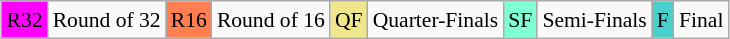<table class="wikitable" style="margin:0.5em auto; font-size:90%; line-height:1.25em;">
<tr>
<td bgcolor="#FF00FF" align=center>R32</td>
<td>Round of 32</td>
<td bgcolor="#FF7F50" align=center>R16</td>
<td>Round of 16</td>
<td bgcolor="#F0E68C" align=center>QF</td>
<td>Quarter-Finals</td>
<td bgcolor="#7FFFD4" align=center>SF</td>
<td>Semi-Finals</td>
<td bgcolor="#48D1CC" align=center>F</td>
<td>Final</td>
</tr>
</table>
